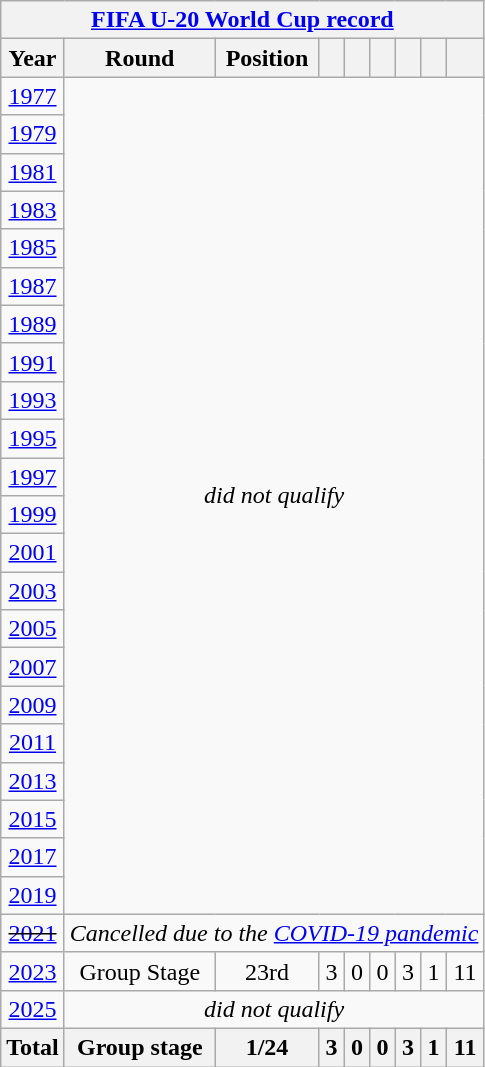<table class="wikitable" style="text-align: center;">
<tr>
<th colspan=9><a href='#'>FIFA U-20 World Cup record</a></th>
</tr>
<tr>
<th>Year</th>
<th>Round</th>
<th>Position</th>
<th></th>
<th></th>
<th></th>
<th></th>
<th></th>
<th></th>
</tr>
<tr>
<td> <a href='#'>1977</a></td>
<td colspan="8" rowspan="22"><em>did not qualify</em></td>
</tr>
<tr>
<td> <a href='#'>1979</a></td>
</tr>
<tr>
<td> <a href='#'>1981</a></td>
</tr>
<tr>
<td> <a href='#'>1983</a></td>
</tr>
<tr>
<td> <a href='#'>1985</a></td>
</tr>
<tr>
<td> <a href='#'>1987</a></td>
</tr>
<tr>
<td> <a href='#'>1989</a></td>
</tr>
<tr>
<td> <a href='#'>1991</a></td>
</tr>
<tr>
<td> <a href='#'>1993</a></td>
</tr>
<tr>
<td> <a href='#'>1995</a></td>
</tr>
<tr>
<td> <a href='#'>1997</a></td>
</tr>
<tr>
<td> <a href='#'>1999</a></td>
</tr>
<tr>
<td> <a href='#'>2001</a></td>
</tr>
<tr>
<td> <a href='#'>2003</a></td>
</tr>
<tr>
<td> <a href='#'>2005</a></td>
</tr>
<tr>
<td> <a href='#'>2007</a></td>
</tr>
<tr>
<td> <a href='#'>2009</a></td>
</tr>
<tr>
<td> <a href='#'>2011</a></td>
</tr>
<tr>
<td> <a href='#'>2013</a></td>
</tr>
<tr>
<td> <a href='#'>2015</a></td>
</tr>
<tr>
<td> <a href='#'>2017</a></td>
</tr>
<tr>
<td> <a href='#'>2019</a></td>
</tr>
<tr>
<td> <s><a href='#'>2021</a></s></td>
<td colspan="8"><em>Cancelled due to the <a href='#'>COVID-19 pandemic</a></em></td>
</tr>
<tr>
<td> <a href='#'>2023</a></td>
<td>Group Stage</td>
<td>23rd</td>
<td>3</td>
<td>0</td>
<td>0</td>
<td>3</td>
<td>1</td>
<td>11</td>
</tr>
<tr>
<td> <a href='#'>2025</a></td>
<td colspan="8"><em>did not qualify</em></td>
</tr>
<tr>
<th><strong>Total</strong></th>
<th>Group stage</th>
<th>1/24</th>
<th>3</th>
<th>0</th>
<th>0</th>
<th>3</th>
<th>1</th>
<th>11</th>
</tr>
</table>
